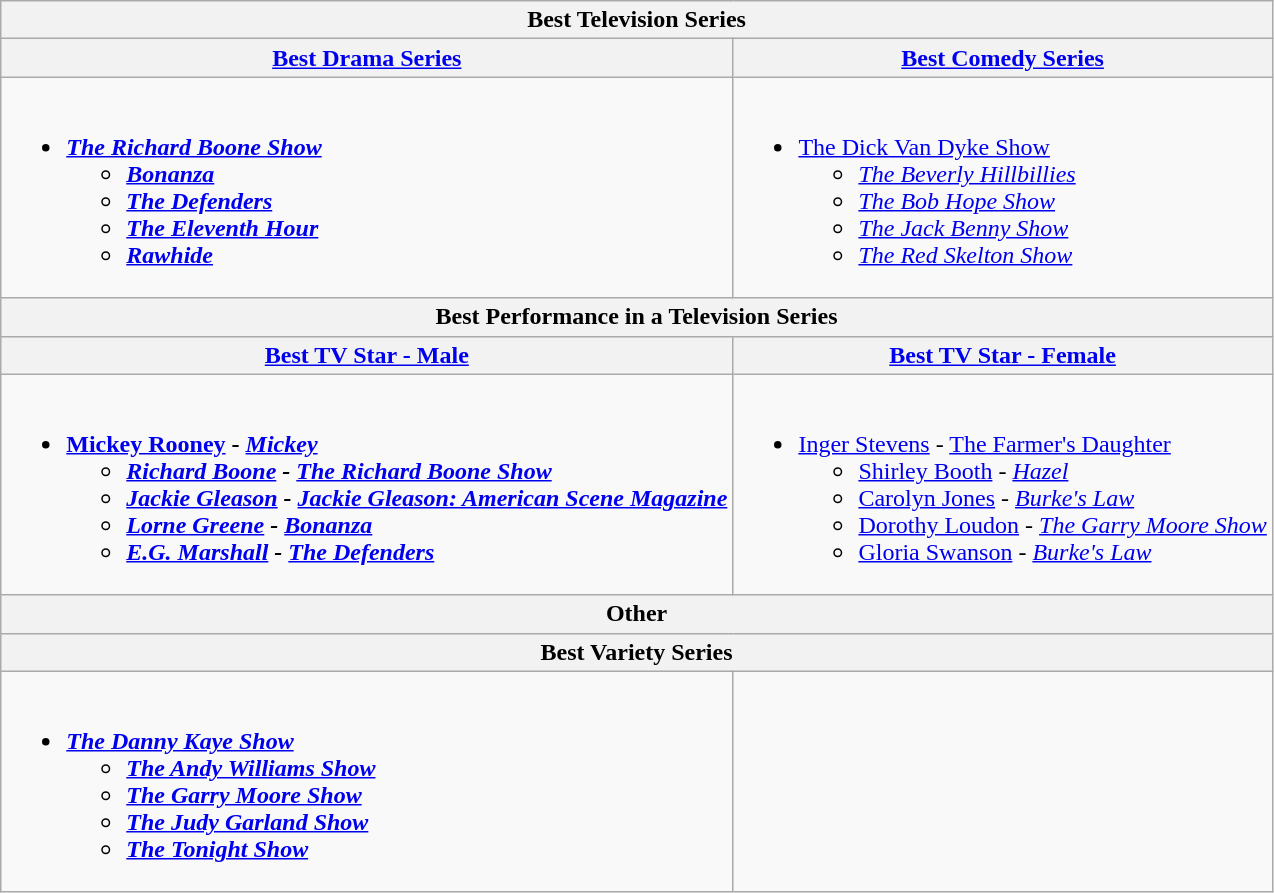<table class="wikitable" style="width=100%">
<tr>
<th colspan="2">Best Television Series</th>
</tr>
<tr>
<th style="width=50%"><a href='#'>Best Drama Series</a></th>
<th style="width=50%"><a href='#'>Best Comedy Series</a></th>
</tr>
<tr>
<td valign="top"><br><ul><li><strong> <em><a href='#'>The Richard Boone Show</a><strong><em><ul><li></em><a href='#'>Bonanza</a><em></li><li></em><a href='#'>The Defenders</a><em></li><li></em><a href='#'>The Eleventh Hour</a><em></li><li></em><a href='#'>Rawhide</a><em></li></ul></li></ul></td>
<td valign="top"><br><ul><li></strong> </em><a href='#'>The Dick Van Dyke Show</a></em></strong><ul><li><em><a href='#'>The Beverly Hillbillies</a></em></li><li><em><a href='#'>The Bob Hope Show</a></em></li><li><em><a href='#'>The Jack Benny Show</a></em></li><li><em><a href='#'>The Red Skelton Show</a></em></li></ul></li></ul></td>
</tr>
<tr>
<th colspan="2">Best Performance in a Television Series</th>
</tr>
<tr>
<th><a href='#'>Best TV Star - Male</a></th>
<th><a href='#'>Best TV Star - Female</a></th>
</tr>
<tr>
<td valign="top"><br><ul><li><strong> <a href='#'>Mickey Rooney</a> - <em><a href='#'>Mickey</a><strong><em><ul><li><a href='#'>Richard Boone</a> - </em><a href='#'>The Richard Boone Show</a><em></li><li><a href='#'>Jackie Gleason</a> - </em><a href='#'>Jackie Gleason: American Scene Magazine</a><em></li><li><a href='#'>Lorne Greene</a> - </em><a href='#'>Bonanza</a><em></li><li><a href='#'>E.G. Marshall</a> - </em><a href='#'>The Defenders</a><em></li></ul></li></ul></td>
<td valign="top"><br><ul><li></strong> <a href='#'>Inger Stevens</a> - </em><a href='#'>The Farmer's Daughter</a></em></strong><ul><li><a href='#'>Shirley Booth</a> - <em><a href='#'>Hazel</a></em></li><li><a href='#'>Carolyn Jones</a> - <em><a href='#'>Burke's Law</a></em></li><li><a href='#'>Dorothy Loudon</a> - <em><a href='#'>The Garry Moore Show</a></em></li><li><a href='#'>Gloria Swanson</a> - <em><a href='#'>Burke's Law</a></em></li></ul></li></ul></td>
</tr>
<tr>
<th colspan=2>Other</th>
</tr>
<tr>
<th colspan=2>Best Variety Series</th>
</tr>
<tr>
<td valign="top"><br><ul><li><strong> <em><a href='#'>The Danny Kaye Show</a><strong><em><ul><li></em><a href='#'>The Andy Williams Show</a><em></li><li></em><a href='#'>The Garry Moore Show</a><em></li><li></em><a href='#'>The Judy Garland Show</a><em></li><li></em><a href='#'>The Tonight Show</a><em></li></ul></li></ul></td>
</tr>
</table>
